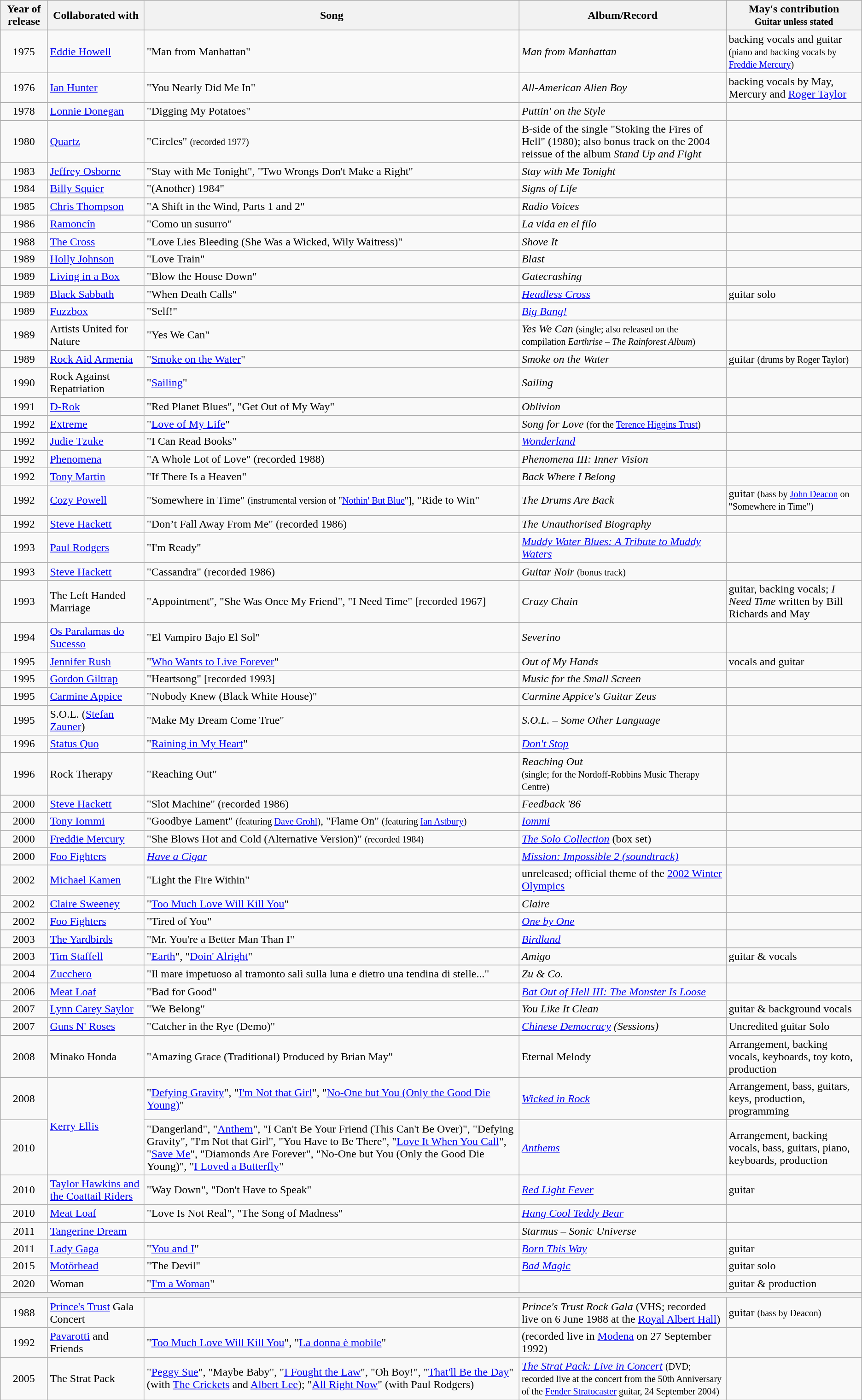<table class="wikitable">
<tr>
<th align="left">Year of release</th>
<th align="left">Collaborated with</th>
<th align="left">Song</th>
<th align="left">Album/Record</th>
<th align="left">May's contribution<br><small>Guitar unless stated</small></th>
</tr>
<tr>
<td style="text-align:center;">1975</td>
<td align="left"><a href='#'>Eddie Howell</a></td>
<td align="left">"Man from Manhattan"</td>
<td align="left"><em>Man from Manhattan</em></td>
<td align="left">backing vocals and guitar <small>(piano and backing vocals by <a href='#'>Freddie Mercury</a>)</small></td>
</tr>
<tr>
<td style="text-align:center;">1976</td>
<td align="left"><a href='#'>Ian Hunter</a></td>
<td align="left">"You Nearly Did Me In"</td>
<td align="left"><em>All-American Alien Boy</em></td>
<td align="left">backing vocals by May, Mercury and <a href='#'>Roger Taylor</a></td>
</tr>
<tr>
<td style="text-align:center;">1978</td>
<td align="left"><a href='#'>Lonnie Donegan</a></td>
<td align="left">"Digging My Potatoes"</td>
<td align="left"><em>Puttin' on the Style</em></td>
<td align="left"></td>
</tr>
<tr>
<td style="text-align:center;">1980</td>
<td align="left"><a href='#'>Quartz</a></td>
<td align="left">"Circles" <small>(recorded 1977)</small></td>
<td align="left">B-side of the single "Stoking the Fires of Hell" (1980); also bonus track on the 2004 reissue of the album <em>Stand Up and Fight</em></td>
<td align="left"></td>
</tr>
<tr>
<td style="text-align:center;">1983</td>
<td align="left"><a href='#'>Jeffrey Osborne</a></td>
<td align="left">"Stay with Me Tonight", "Two Wrongs Don't Make a Right"</td>
<td align="left"><em>Stay with Me Tonight</em></td>
<td align="left"></td>
</tr>
<tr>
<td style="text-align:center;">1984</td>
<td align="left"><a href='#'>Billy Squier</a></td>
<td align="left">"(Another) 1984"</td>
<td align="left"><em>Signs of Life</em></td>
<td align="left"></td>
</tr>
<tr>
<td style="text-align:center;">1985</td>
<td align="left"><a href='#'>Chris Thompson</a></td>
<td align="left">"A Shift in the Wind, Parts 1 and 2"</td>
<td align="left"><em>Radio Voices</em></td>
<td align="left"></td>
</tr>
<tr>
<td style="text-align:center;">1986</td>
<td align="left"><a href='#'>Ramoncín</a></td>
<td align="left">"Como un susurro"</td>
<td align="left"><em>La vida en el filo</em></td>
<td align="left"></td>
</tr>
<tr>
<td style="text-align:center;">1988</td>
<td align="left"><a href='#'>The Cross</a></td>
<td align="left">"Love Lies Bleeding (She Was a Wicked, Wily Waitress)"</td>
<td align="left"><em>Shove It</em></td>
<td align="left"></td>
</tr>
<tr>
<td style="text-align:center;">1989</td>
<td align="left"><a href='#'>Holly Johnson</a></td>
<td align="left">"Love Train"</td>
<td align="left"><em>Blast</em></td>
<td align="left"></td>
</tr>
<tr>
<td style="text-align:center;">1989</td>
<td align="left"><a href='#'>Living in a Box</a></td>
<td align="left">"Blow the House Down"</td>
<td align="left"><em>Gatecrashing</em></td>
<td align="left"></td>
</tr>
<tr>
<td style="text-align:center;">1989</td>
<td align="left"><a href='#'>Black Sabbath</a></td>
<td align="left">"When Death Calls"</td>
<td align="left"><em><a href='#'>Headless Cross</a></em></td>
<td align="left">guitar solo</td>
</tr>
<tr>
<td style="text-align:center;">1989</td>
<td align="left"><a href='#'>Fuzzbox</a></td>
<td align="left">"Self!"</td>
<td align="left"><em><a href='#'>Big Bang!</a></em></td>
<td align="left"></td>
</tr>
<tr>
<td style="text-align:center;">1989</td>
<td align="left">Artists United for Nature</td>
<td align="left">"Yes We Can"</td>
<td align="left"><em>Yes We Can</em> <small>(single; also released on the compilation <em>Earthrise – The Rainforest Album</em>)</small></td>
<td align="left"></td>
</tr>
<tr>
<td style="text-align:center;">1989</td>
<td align="left"><a href='#'>Rock Aid Armenia</a></td>
<td align="left">"<a href='#'>Smoke on the Water</a>"</td>
<td align="left"><em>Smoke on the Water</em></td>
<td align="left">guitar <small>(drums by Roger Taylor)</small></td>
</tr>
<tr>
<td style="text-align:center;">1990</td>
<td align="left">Rock Against Repatriation</td>
<td align="left">"<a href='#'>Sailing</a>"</td>
<td align="left"><em>Sailing</em></td>
<td align="left"></td>
</tr>
<tr>
<td style="text-align:center;">1991</td>
<td align="left"><a href='#'>D-Rok</a></td>
<td align="left">"Red Planet Blues", "Get Out of My Way"</td>
<td align="left"><em>Oblivion</em></td>
<td align="left"></td>
</tr>
<tr>
<td style="text-align:center;">1992</td>
<td align="left"><a href='#'>Extreme</a></td>
<td align="left">"<a href='#'>Love of My Life</a>"</td>
<td align="left"><em>Song for Love</em> <small>(for the <a href='#'>Terence Higgins Trust</a>)</small></td>
<td align="left"></td>
</tr>
<tr>
<td style="text-align:center;">1992</td>
<td align="left"><a href='#'>Judie Tzuke</a></td>
<td align="left">"I Can Read Books"</td>
<td align="left"><em><a href='#'>Wonderland</a></em></td>
<td align="left"></td>
</tr>
<tr>
<td style="text-align:center;">1992</td>
<td align="left"><a href='#'>Phenomena</a></td>
<td align="left">"A Whole Lot of Love" (recorded 1988)</td>
<td align="left"><em>Phenomena III: Inner Vision</em></td>
<td align="left"></td>
</tr>
<tr>
<td style="text-align:center;">1992</td>
<td align="left"><a href='#'>Tony Martin</a></td>
<td align="left">"If There Is a Heaven"</td>
<td align="left"><em>Back Where I Belong</em></td>
<td align="left"></td>
</tr>
<tr>
<td style="text-align:center;">1992</td>
<td align="left"><a href='#'>Cozy Powell</a></td>
<td align="left">"Somewhere in Time" <small>(instrumental version of "<a href='#'>Nothin' But Blue</a>"]</small>, "Ride to Win"</td>
<td align="left"><em>The Drums Are Back</em></td>
<td align="left">guitar <small>(bass by <a href='#'>John Deacon</a> on "Somewhere in Time")</small></td>
</tr>
<tr>
<td style="text-align:center;">1992</td>
<td align="left"><a href='#'>Steve Hackett</a></td>
<td align="left">"Don’t Fall Away From Me" (recorded 1986)</td>
<td align="left"><em>The Unauthorised Biography</em></td>
<td align="left"></td>
</tr>
<tr>
<td style="text-align:center;">1993</td>
<td align="left"><a href='#'>Paul Rodgers</a></td>
<td align="left">"I'm Ready"</td>
<td align="left"><em><a href='#'>Muddy Water Blues: A Tribute to Muddy Waters</a></em></td>
<td align="left"></td>
</tr>
<tr>
<td style="text-align:center;">1993</td>
<td align="left"><a href='#'>Steve Hackett</a></td>
<td align="left">"Cassandra" (recorded 1986)</td>
<td align="left"><em>Guitar Noir</em> <small>(bonus track)</small></td>
<td align="left"></td>
</tr>
<tr>
<td style="text-align:center;">1993</td>
<td align="left">The Left Handed Marriage</td>
<td align="left">"Appointment", "She Was Once My Friend", "I Need Time" [recorded 1967]</td>
<td align="left"><em>Crazy Chain</em></td>
<td align="left">guitar, backing vocals; <em>I Need Time</em> written by Bill Richards and May</td>
</tr>
<tr>
<td style="text-align:center;">1994</td>
<td align="left"><a href='#'>Os Paralamas do Sucesso</a></td>
<td align="left">"El Vampiro Bajo El Sol"</td>
<td align="left"><em>Severino</em></td>
<td align="left"></td>
</tr>
<tr>
<td style="text-align:center;">1995</td>
<td align="left"><a href='#'>Jennifer Rush</a></td>
<td align="left">"<a href='#'>Who Wants to Live Forever</a>"</td>
<td align="left"><em>Out of My Hands</em></td>
<td align="left">vocals and guitar</td>
</tr>
<tr>
<td style="text-align:center;">1995</td>
<td align="left"><a href='#'>Gordon Giltrap</a></td>
<td align="left">"Heartsong" [recorded 1993]</td>
<td align="left"><em>Music for the Small Screen</em></td>
<td align="left"></td>
</tr>
<tr>
<td style="text-align:center;">1995</td>
<td align="left"><a href='#'>Carmine Appice</a></td>
<td align="left">"Nobody Knew (Black White House)"</td>
<td align="left"><em>Carmine Appice's Guitar Zeus</em></td>
<td align="left"></td>
</tr>
<tr>
<td style="text-align:center;">1995</td>
<td align="left">S.O.L. (<a href='#'>Stefan Zauner</a>)</td>
<td align="left">"Make My Dream Come True"</td>
<td align="left"><em>S.O.L. – Some Other Language</em></td>
<td align="left"></td>
</tr>
<tr>
<td style="text-align:center;">1996</td>
<td align="left"><a href='#'>Status Quo</a></td>
<td align="left">"<a href='#'>Raining in My Heart</a>"</td>
<td align="left"><em><a href='#'>Don't Stop</a></em></td>
<td align="left"></td>
</tr>
<tr>
<td style="text-align:center;">1996</td>
<td align="left">Rock Therapy</td>
<td align="left">"Reaching Out"</td>
<td align="left"><em>Reaching Out</em> <br><small>(single; for the Nordoff-Robbins Music Therapy Centre)</small></td>
<td align="left"></td>
</tr>
<tr>
<td style="text-align:center;">2000</td>
<td align="left"><a href='#'>Steve Hackett</a></td>
<td align="left">"Slot Machine" (recorded 1986)</td>
<td align="left"><em>Feedback '86</em></td>
<td align="left"></td>
</tr>
<tr>
<td style="text-align:center;">2000</td>
<td align="left"><a href='#'>Tony Iommi</a></td>
<td align="left">"Goodbye Lament" <small>(featuring <a href='#'>Dave Grohl</a>)</small>, "Flame On" <small>(featuring <a href='#'>Ian Astbury</a>)</small></td>
<td align="left"><em><a href='#'>Iommi</a></em></td>
<td align="left"></td>
</tr>
<tr>
<td style="text-align:center;">2000</td>
<td align="left"><a href='#'>Freddie Mercury</a></td>
<td align="left">"She Blows Hot and Cold (Alternative Version)" <small>(recorded 1984)</small></td>
<td align="left"><em><a href='#'>The Solo Collection</a></em> (box set)</td>
<td align="left"></td>
</tr>
<tr>
<td style="text-align:center;">2000</td>
<td align="left"><a href='#'>Foo Fighters</a></td>
<td align="left"><em><a href='#'>Have a Cigar</a></em></td>
<td align="left"><em><a href='#'>Mission: Impossible 2 (soundtrack)</a></em></td>
<td align="left"></td>
</tr>
<tr>
<td style="text-align:center;">2002</td>
<td align="left"><a href='#'>Michael Kamen</a></td>
<td align="left">"Light the Fire Within"</td>
<td align="left">unreleased; official theme of the <a href='#'>2002 Winter Olympics</a></td>
<td align="left"></td>
</tr>
<tr>
<td style="text-align:center;">2002</td>
<td align="left"><a href='#'>Claire Sweeney</a></td>
<td align="left">"<a href='#'>Too Much Love Will Kill You</a>"</td>
<td align="left"><em>Claire</em></td>
<td align="left"></td>
</tr>
<tr>
<td style="text-align:center;">2002</td>
<td align="left"><a href='#'>Foo Fighters</a></td>
<td align="left">"Tired of You"</td>
<td align="left"><em><a href='#'>One by One</a></em></td>
<td align="left"></td>
</tr>
<tr>
<td style="text-align:center;">2003</td>
<td align="left"><a href='#'>The Yardbirds</a></td>
<td align="left">"Mr. You're a Better Man Than I"</td>
<td align="left"><em><a href='#'>Birdland</a></em></td>
<td align="left"></td>
</tr>
<tr>
<td style="text-align:center;">2003</td>
<td align="left"><a href='#'>Tim Staffell</a></td>
<td align="left">"<a href='#'>Earth</a>", "<a href='#'>Doin' Alright</a>"</td>
<td align="left"><em>Amigo</em></td>
<td align="left">guitar & vocals</td>
</tr>
<tr>
<td style="text-align:center;">2004</td>
<td align="left"><a href='#'>Zucchero</a></td>
<td align="left">"Il mare impetuoso al tramonto salì sulla luna e dietro una tendina di stelle..."</td>
<td align="left"><em>Zu & Co.</em></td>
<td align="left"></td>
</tr>
<tr>
<td style="text-align:center;">2006</td>
<td align="left"><a href='#'>Meat Loaf</a></td>
<td align="left">"Bad for Good"</td>
<td align="left"><em><a href='#'>Bat Out of Hell III: The Monster Is Loose</a></em></td>
<td align="left"></td>
</tr>
<tr>
<td style="text-align:center;">2007</td>
<td align="left"><a href='#'>Lynn Carey Saylor</a></td>
<td align="left">"We Belong"</td>
<td align="left"><em>You Like It Clean</em></td>
<td align="left">guitar & background vocals</td>
</tr>
<tr>
<td style="text-align:center;">2007</td>
<td align="left"><a href='#'>Guns N' Roses</a></td>
<td align="left">"Catcher in the Rye (Demo)"</td>
<td align="left"><em><a href='#'>Chinese Democracy</a> (Sessions)</em></td>
<td align="left">Uncredited guitar Solo</td>
</tr>
<tr>
<td style="text-align:center;">2008</td>
<td align="left">Minako Honda</td>
<td align="left">"Amazing Grace (Traditional) Produced by Brian May"</td>
<td align="left">Eternal Melody</td>
<td align="left">Arrangement, backing vocals, keyboards, toy koto, production</td>
</tr>
<tr>
<td style="text-align:center;">2008</td>
<td style="text-align:left;" rowspan="2"><a href='#'>Kerry Ellis</a></td>
<td align="left">"<a href='#'>Defying Gravity</a>", "<a href='#'>I'm Not that Girl</a>", "<a href='#'>No-One but You (Only the Good Die Young)</a>"</td>
<td align="left"><em><a href='#'>Wicked in Rock</a></em></td>
<td align="left">Arrangement, bass, guitars, keys, production, programming</td>
</tr>
<tr>
<td style="text-align:center;">2010</td>
<td align="left">"Dangerland", "<a href='#'>Anthem</a>", "I Can't Be Your Friend (This Can't Be Over)", "Defying Gravity", "I'm Not that Girl", "You Have to Be There", "<a href='#'>Love It When You Call</a>", "<a href='#'>Save Me</a>", "Diamonds Are Forever", "No-One but You (Only the Good Die Young)", "<a href='#'>I Loved a Butterfly</a>"</td>
<td align="left"><em><a href='#'>Anthems</a></em></td>
<td align="left">Arrangement, backing vocals, bass, guitars, piano, keyboards, production</td>
</tr>
<tr>
<td style="text-align:center;">2010</td>
<td align="left"><a href='#'>Taylor Hawkins and the Coattail Riders</a></td>
<td align="left">"Way Down", "Don't Have to Speak"</td>
<td align="left"><em><a href='#'>Red Light Fever</a></em></td>
<td align="left">guitar</td>
</tr>
<tr>
<td style="text-align:center;">2010</td>
<td align="left"><a href='#'>Meat Loaf</a></td>
<td align="left">"Love Is Not Real", "The Song of Madness"</td>
<td align="left"><em><a href='#'>Hang Cool Teddy Bear</a></em></td>
<td align="left"></td>
</tr>
<tr>
<td style="text-align:center;">2011</td>
<td align="left"><a href='#'>Tangerine Dream</a></td>
<td align="left"></td>
<td align="left"><em>Starmus – Sonic Universe</em></td>
<td align="left"></td>
</tr>
<tr>
<td style="text-align:center;">2011</td>
<td align="left"><a href='#'>Lady Gaga</a></td>
<td align="left">"<a href='#'>You and I</a>"</td>
<td align="left"><em><a href='#'>Born This Way</a></em></td>
<td align="left">guitar</td>
</tr>
<tr>
<td style="text-align:center;">2015</td>
<td align="left"><a href='#'>Motörhead</a></td>
<td align="left">"The Devil"</td>
<td align="left"><em><a href='#'>Bad Magic</a></em></td>
<td align="left">guitar solo</td>
</tr>
<tr>
<td style="text-align:center;">2020</td>
<td align="left">Woman</td>
<td align="left">"<a href='#'>I'm a Woman</a>"</td>
<td align="left"></td>
<td align="left">guitar & production</td>
</tr>
<tr>
</tr>
<tr>
<th colspan="5" style="text-align:center; width:19em; background:#eee; line-height:3em;"></th>
</tr>
<tr>
<td style="text-align:center;">1988</td>
<td align="left"><a href='#'>Prince's Trust</a> Gala Concert</td>
<td align="left"></td>
<td align="left"><em>Prince's Trust Rock Gala</em> (VHS; recorded live on 6 June 1988 at the <a href='#'>Royal Albert Hall</a>)</td>
<td align="left">guitar <small>(bass by Deacon)</small></td>
</tr>
<tr>
<td style="text-align:center;">1992</td>
<td align="left"><a href='#'>Pavarotti</a> and Friends</td>
<td align="left">"<a href='#'>Too Much Love Will Kill You</a>", "<a href='#'>La donna è mobile</a>"</td>
<td align="left">(recorded live in <a href='#'>Modena</a> on 27 September 1992)</td>
<td align="left"></td>
</tr>
<tr>
<td style="text-align:center;">2005</td>
<td align="left">The Strat Pack</td>
<td align="left">"<a href='#'>Peggy Sue</a>", "Maybe Baby", "<a href='#'>I Fought the Law</a>", "Oh Boy!", "<a href='#'>That'll Be the Day</a>" (with <a href='#'>The Crickets</a> and <a href='#'>Albert Lee</a>); "<a href='#'>All Right Now</a>" (with Paul Rodgers)</td>
<td align="left"><em><a href='#'>The Strat Pack: Live in Concert</a></em> <small>(DVD; recorded live at the concert from the 50th Anniversary of the <a href='#'>Fender Stratocaster</a> guitar, 24 September 2004)</small></td>
<td align="left"></td>
</tr>
</table>
